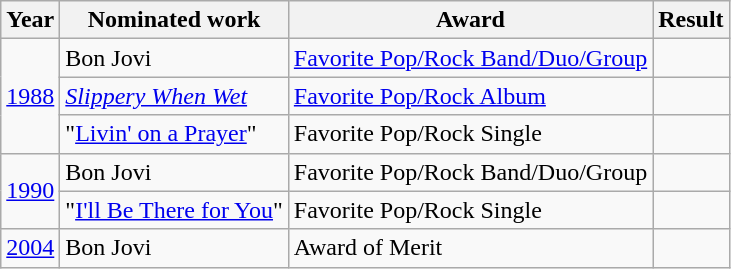<table class="wikitable">
<tr>
<th>Year</th>
<th>Nominated work</th>
<th>Award</th>
<th>Result</th>
</tr>
<tr>
<td rowspan="3"><a href='#'>1988</a></td>
<td>Bon Jovi</td>
<td><a href='#'>Favorite Pop/Rock Band/Duo/Group</a></td>
<td></td>
</tr>
<tr>
<td><em><a href='#'>Slippery When Wet</a></em></td>
<td><a href='#'>Favorite Pop/Rock Album</a></td>
<td></td>
</tr>
<tr>
<td>"<a href='#'>Livin' on a Prayer</a>"</td>
<td>Favorite Pop/Rock Single</td>
<td></td>
</tr>
<tr>
<td rowspan="2"><a href='#'>1990</a></td>
<td>Bon Jovi</td>
<td>Favorite Pop/Rock Band/Duo/Group</td>
<td></td>
</tr>
<tr>
<td>"<a href='#'>I'll Be There for You</a>"</td>
<td>Favorite Pop/Rock Single</td>
<td></td>
</tr>
<tr>
<td align=center><a href='#'>2004</a></td>
<td>Bon Jovi</td>
<td>Award of Merit</td>
<td></td>
</tr>
</table>
